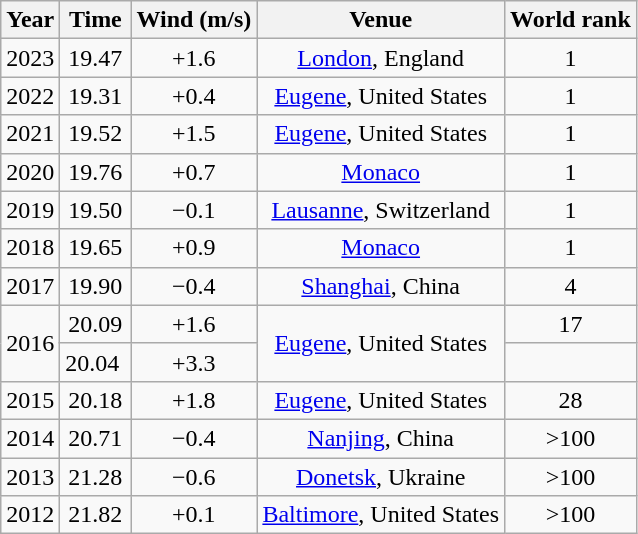<table class="wikitable sortable" style=text-align:center>
<tr>
<th>Year</th>
<th>Time</th>
<th>Wind (m/s)</th>
<th>Venue</th>
<th>World rank</th>
</tr>
<tr>
<td>2023</td>
<td>19.47</td>
<td>+1.6</td>
<td><a href='#'>London</a>, England</td>
<td>1</td>
</tr>
<tr>
<td>2022</td>
<td>19.31</td>
<td>+0.4</td>
<td><a href='#'>Eugene</a>, United States</td>
<td>1</td>
</tr>
<tr>
<td>2021</td>
<td>19.52</td>
<td>+1.5</td>
<td><a href='#'>Eugene</a>, United States</td>
<td>1</td>
</tr>
<tr>
<td>2020</td>
<td>19.76</td>
<td>+0.7</td>
<td><a href='#'>Monaco</a></td>
<td>1</td>
</tr>
<tr>
<td>2019</td>
<td>19.50</td>
<td>−0.1</td>
<td><a href='#'>Lausanne</a>, Switzerland</td>
<td>1</td>
</tr>
<tr>
<td>2018</td>
<td>19.65</td>
<td>+0.9</td>
<td><a href='#'>Monaco</a></td>
<td>1</td>
</tr>
<tr>
<td>2017</td>
<td>19.90</td>
<td>−0.4</td>
<td><a href='#'>Shanghai</a>, China</td>
<td>4</td>
</tr>
<tr>
<td rowspan=2>2016</td>
<td>20.09</td>
<td>+1.6</td>
<td rowspan=2><a href='#'>Eugene</a>, United States</td>
<td>17</td>
</tr>
<tr>
<td>20.04 </td>
<td>+3.3</td>
<td></td>
</tr>
<tr>
<td>2015</td>
<td>20.18</td>
<td>+1.8</td>
<td><a href='#'>Eugene</a>, United States</td>
<td>28</td>
</tr>
<tr>
<td>2014</td>
<td>20.71</td>
<td>−0.4</td>
<td><a href='#'>Nanjing</a>, China</td>
<td data-sort-value=101>>100</td>
</tr>
<tr>
<td>2013</td>
<td>21.28</td>
<td>−0.6</td>
<td><a href='#'>Donetsk</a>, Ukraine</td>
<td data-sort-value=101>>100</td>
</tr>
<tr>
<td>2012</td>
<td>21.82</td>
<td>+0.1</td>
<td><a href='#'>Baltimore</a>, United States</td>
<td data-sort-value=101>>100</td>
</tr>
</table>
